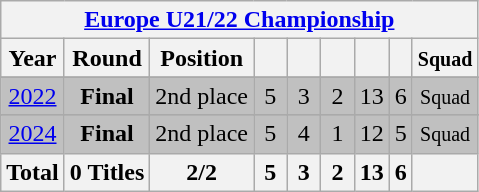<table class="wikitable" style="text-align: center;">
<tr>
<th colspan=9><a href='#'>Europe U21/22 Championship</a></th>
</tr>
<tr>
<th>Year</th>
<th>Round</th>
<th>Position</th>
<th width="15"></th>
<th width="15"></th>
<th width="15"></th>
<th></th>
<th></th>
<th><small>Squad</small></th>
</tr>
<tr bgcolor="efefef">
</tr>
<tr bgcolor=silver>
<td> <a href='#'>2022</a></td>
<td><strong>Final</strong></td>
<td>2nd place</td>
<td>5</td>
<td>3</td>
<td>2</td>
<td>13</td>
<td>6</td>
<td><small>Squad</small></td>
</tr>
<tr>
</tr>
<tr bgcolor=silver>
<td> <a href='#'>2024</a></td>
<td><strong>Final</strong></td>
<td>2nd place</td>
<td>5</td>
<td>4</td>
<td>1</td>
<td>12</td>
<td>5</td>
<td><small>Squad</small></td>
</tr>
<tr>
<th>Total</th>
<th>0 Titles</th>
<th>2/2</th>
<th>5</th>
<th>3</th>
<th>2</th>
<th>13</th>
<th>6</th>
<th></th>
</tr>
</table>
